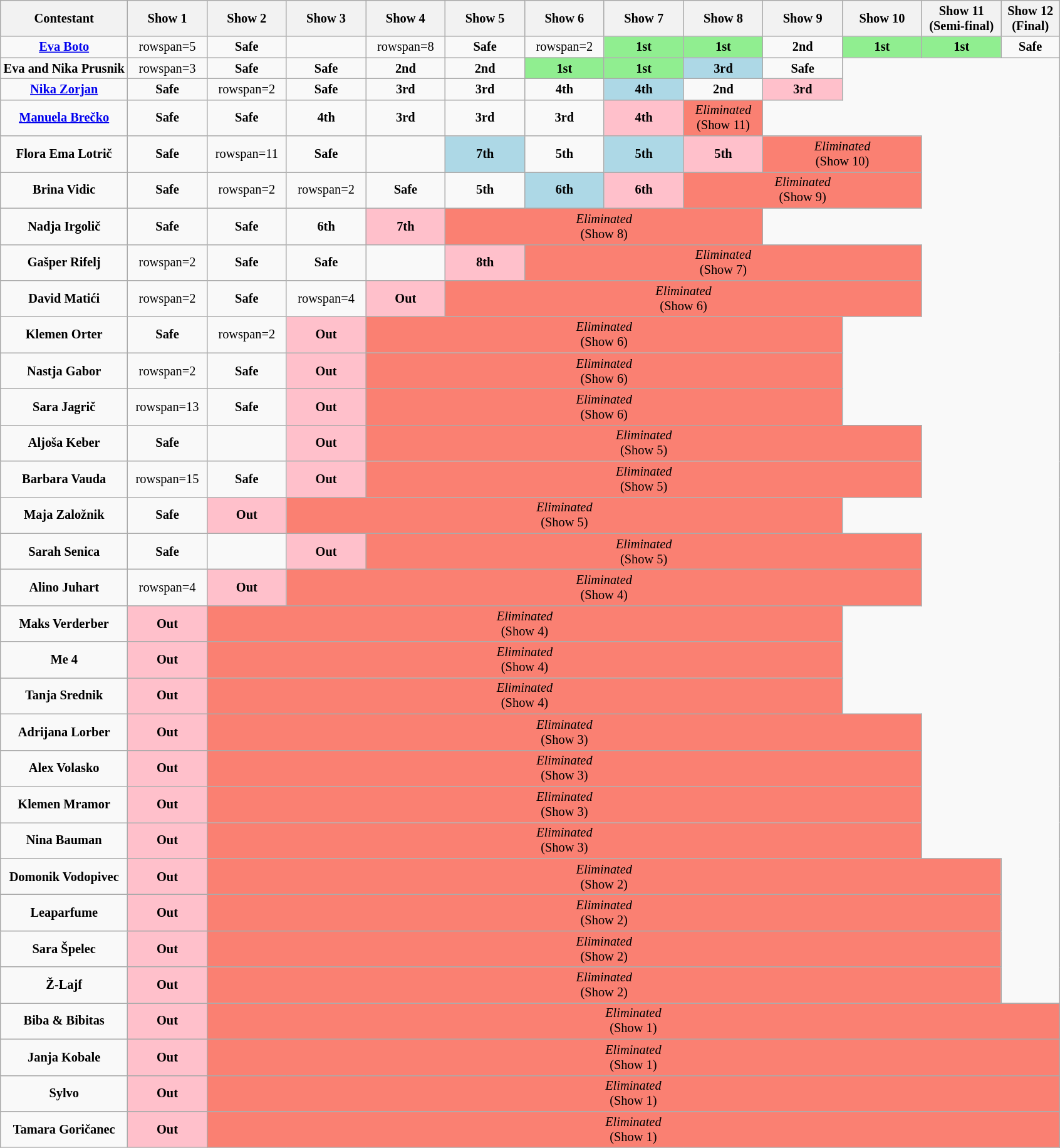<table class="wikitable" style="text-align:center; font-size:85%">
<tr>
<th style="width:12%">Contestant</th>
<th style="width:7.5%">Show 1</th>
<th style="width:7.5%">Show 2</th>
<th style="width:7.5%">Show 3</th>
<th style="width:7.5%">Show 4</th>
<th style="width:7.5%">Show 5</th>
<th style="width:7.5%">Show 6</th>
<th style="width:7.5%">Show 7</th>
<th style="width:7.5%">Show 8</th>
<th style="width:7.5%">Show 9</th>
<th style="width:7.5%">Show 10</th>
<th style="width:7.5%">Show 11<br>(Semi-final)</th>
<th style="width:7.5%">Show 12<br>(Final)</th>
</tr>
<tr>
<td><strong><a href='#'>Eva Boto</a></strong></td>
<td>rowspan=5 </td>
<td><strong>Safe</strong></td>
<td></td>
<td>rowspan=8 </td>
<td><strong>Safe</strong></td>
<td>rowspan=2 </td>
<td style="background:lightgreen;"><strong>1st</strong></td>
<td style="background:lightgreen;"><strong>1st</strong></td>
<td><strong>2nd</strong></td>
<td style="background:lightgreen;"><strong>1st</strong></td>
<td style="background:lightgreen;"><strong>1st</strong></td>
<td><strong>Safe</strong></td>
</tr>
<tr>
<td><strong>Eva and Nika Prusnik</strong></td>
<td>rowspan=3 </td>
<td><strong>Safe</strong></td>
<td><strong>Safe</strong></td>
<td><strong>2nd</strong></td>
<td><strong>2nd</strong></td>
<td style="background:lightgreen;"><strong>1st</strong></td>
<td style="background:lightgreen;"><strong>1st</strong></td>
<td bgcolor="lightblue"><strong>3rd</strong></td>
<td><strong>Safe</strong></td>
</tr>
<tr>
<td><strong><a href='#'>Nika Zorjan</a></strong></td>
<td><strong>Safe</strong></td>
<td>rowspan=2 </td>
<td><strong>Safe</strong></td>
<td><strong>3rd</strong></td>
<td><strong>3rd</strong></td>
<td><strong>4th</strong></td>
<td bgcolor="lightblue"><strong>4th</strong></td>
<td><strong>2nd</strong></td>
<td style="background:pink"><strong>3rd</strong></td>
</tr>
<tr>
<td><strong><a href='#'>Manuela Brečko</a></strong></td>
<td><strong>Safe</strong></td>
<td><strong>Safe</strong></td>
<td><strong>4th</strong></td>
<td><strong>3rd</strong></td>
<td><strong>3rd</strong></td>
<td><strong>3rd</strong></td>
<td style="background:pink"><strong>4th</strong></td>
<td colspan="1" style="background:#FA8072"><em>Eliminated</em><br>(Show 11)</td>
</tr>
<tr>
<td><strong>Flora Ema Lotrič</strong></td>
<td><strong>Safe</strong></td>
<td>rowspan=11 </td>
<td><strong>Safe</strong></td>
<td></td>
<td bgcolor="lightblue"><strong>7th</strong></td>
<td><strong>5th</strong></td>
<td bgcolor="lightblue"><strong>5th</strong></td>
<td style="background:pink"><strong>5th</strong></td>
<td colspan="2" style="background:#FA8072"><em>Eliminated</em><br>(Show 10)</td>
</tr>
<tr>
<td><strong>Brina Vidic</strong></td>
<td><strong>Safe</strong></td>
<td>rowspan=2 </td>
<td>rowspan=2 </td>
<td><strong>Safe</strong></td>
<td><strong>5th</strong></td>
<td bgcolor="lightblue"><strong>6th</strong></td>
<td style="background:pink"><strong>6th</strong></td>
<td colspan="3" style="background:#FA8072"><em>Eliminated</em><br>(Show 9)</td>
</tr>
<tr>
<td><strong>Nadja Irgolič</strong></td>
<td><strong>Safe</strong></td>
<td><strong>Safe</strong></td>
<td><strong>6th</strong></td>
<td style="background:pink"><strong>7th</strong></td>
<td colspan="4" style="background:#FA8072"><em>Eliminated</em><br>(Show 8)</td>
</tr>
<tr>
<td><strong>Gašper Rifelj</strong></td>
<td>rowspan=2 </td>
<td><strong>Safe</strong></td>
<td><strong>Safe</strong></td>
<td></td>
<td style="background:pink"><strong>8th</strong></td>
<td colspan="5" style="background:#FA8072"><em>Eliminated</em><br>(Show 7)</td>
</tr>
<tr>
<td><strong>David Matići</strong></td>
<td>rowspan=2 </td>
<td><strong>Safe</strong></td>
<td>rowspan=4 </td>
<td style="background:pink"><strong>Out</strong></td>
<td colspan="6" style="background:#FA8072"><em>Eliminated</em><br>(Show 6)</td>
</tr>
<tr>
<td><strong>Klemen Orter</strong></td>
<td><strong>Safe</strong></td>
<td>rowspan=2 </td>
<td style="background:pink"><strong>Out</strong></td>
<td colspan="6" style="background:#FA8072"><em>Eliminated</em><br>(Show 6)</td>
</tr>
<tr>
<td><strong>Nastja Gabor</strong></td>
<td>rowspan=2 </td>
<td><strong>Safe</strong></td>
<td style="background:pink"><strong>Out</strong></td>
<td colspan="6" style="background:#FA8072"><em>Eliminated</em><br>(Show 6)</td>
</tr>
<tr>
<td><strong>Sara Jagrič</strong></td>
<td>rowspan=13 </td>
<td><strong>Safe</strong></td>
<td style="background:pink"><strong>Out</strong></td>
<td colspan="6" style="background:#FA8072"><em>Eliminated</em><br>(Show 6)</td>
</tr>
<tr>
<td><strong>Aljoša Keber</strong></td>
<td><strong>Safe</strong></td>
<td></td>
<td style="background:pink"><strong>Out</strong></td>
<td colspan="7" style="background:#FA8072"><em>Eliminated</em><br>(Show 5)</td>
</tr>
<tr>
<td><strong>Barbara Vauda</strong></td>
<td>rowspan=15 </td>
<td><strong>Safe</strong></td>
<td style="background:pink"><strong>Out</strong></td>
<td colspan="7" style="background:#FA8072"><em>Eliminated</em><br>(Show 5)</td>
</tr>
<tr>
<td><strong>Maja Založnik</strong></td>
<td><strong>Safe</strong></td>
<td style="background:pink"><strong>Out</strong></td>
<td colspan="7" style="background:#FA8072"><em>Eliminated</em><br>(Show 5)</td>
</tr>
<tr>
<td><strong>Sarah Senica</strong></td>
<td><strong>Safe</strong></td>
<td></td>
<td style="background:pink"><strong>Out</strong></td>
<td colspan="7" style="background:#FA8072"><em>Eliminated</em><br>(Show 5)</td>
</tr>
<tr>
<td><strong>Alino Juhart</strong></td>
<td>rowspan=4 </td>
<td style="background:pink"><strong>Out</strong></td>
<td colspan="8" style="background:#FA8072"><em>Eliminated</em><br>(Show 4)</td>
</tr>
<tr>
<td><strong>Maks Verderber</strong></td>
<td style="background:pink"><strong>Out</strong></td>
<td colspan="8" style="background:#FA8072"><em>Eliminated</em><br>(Show 4)</td>
</tr>
<tr>
<td><strong>Me 4</strong></td>
<td style="background:pink"><strong>Out</strong></td>
<td colspan="8" style="background:#FA8072"><em>Eliminated</em><br>(Show 4)</td>
</tr>
<tr>
<td><strong>Tanja Srednik</strong></td>
<td style="background:pink"><strong>Out</strong></td>
<td colspan="8" style="background:#FA8072"><em>Eliminated</em><br>(Show 4)</td>
</tr>
<tr>
<td><strong>Adrijana Lorber</strong></td>
<td style="background:pink"><strong>Out</strong></td>
<td colspan="9" style="background:#FA8072"><em>Eliminated</em><br>(Show 3)</td>
</tr>
<tr>
<td><strong>Alex Volasko</strong></td>
<td style="background:pink"><strong>Out</strong></td>
<td colspan="9" style="background:#FA8072"><em>Eliminated</em><br>(Show 3)</td>
</tr>
<tr>
<td><strong>Klemen Mramor</strong></td>
<td style="background:pink"><strong>Out</strong></td>
<td colspan="9" style="background:#FA8072"><em>Eliminated</em><br>(Show 3)</td>
</tr>
<tr>
<td><strong>Nina Bauman</strong></td>
<td style="background:pink"><strong>Out</strong></td>
<td colspan="9" style="background:#FA8072"><em>Eliminated</em><br>(Show 3)</td>
</tr>
<tr>
<td><strong>Domonik Vodopivec</strong></td>
<td style="background:pink"><strong>Out</strong></td>
<td colspan="10" style="background:#FA8072"><em>Eliminated</em><br>(Show 2)</td>
</tr>
<tr>
<td><strong>Leaparfume</strong></td>
<td style="background:pink"><strong>Out</strong></td>
<td colspan="10" style="background:#FA8072"><em>Eliminated</em><br>(Show 2)</td>
</tr>
<tr>
<td><strong>Sara Špelec</strong></td>
<td style="background:pink"><strong>Out</strong></td>
<td colspan="10" style="background:#FA8072"><em>Eliminated</em><br>(Show 2)</td>
</tr>
<tr>
<td><strong>Ž-Lajf</strong></td>
<td style="background:pink"><strong>Out</strong></td>
<td colspan="10" style="background:#FA8072"><em>Eliminated</em><br>(Show 2)</td>
</tr>
<tr>
<td><strong>Biba & Bibitas</strong></td>
<td style="background:pink"><strong>Out</strong></td>
<td colspan="11" style="background:#FA8072"><em>Eliminated</em><br>(Show 1)</td>
</tr>
<tr>
<td><strong>Janja Kobale</strong></td>
<td style="background:pink"><strong>Out</strong></td>
<td colspan="11" style="background:#FA8072"><em>Eliminated</em><br>(Show 1)</td>
</tr>
<tr>
<td><strong>Sylvo</strong></td>
<td style="background:pink"><strong>Out</strong></td>
<td colspan="11" style="background:#FA8072"><em>Eliminated</em><br>(Show 1)</td>
</tr>
<tr>
<td><strong>Tamara Goričanec</strong></td>
<td style="background:pink"><strong>Out</strong></td>
<td colspan="11" style="background:#FA8072"><em>Eliminated</em><br>(Show 1)</td>
</tr>
</table>
